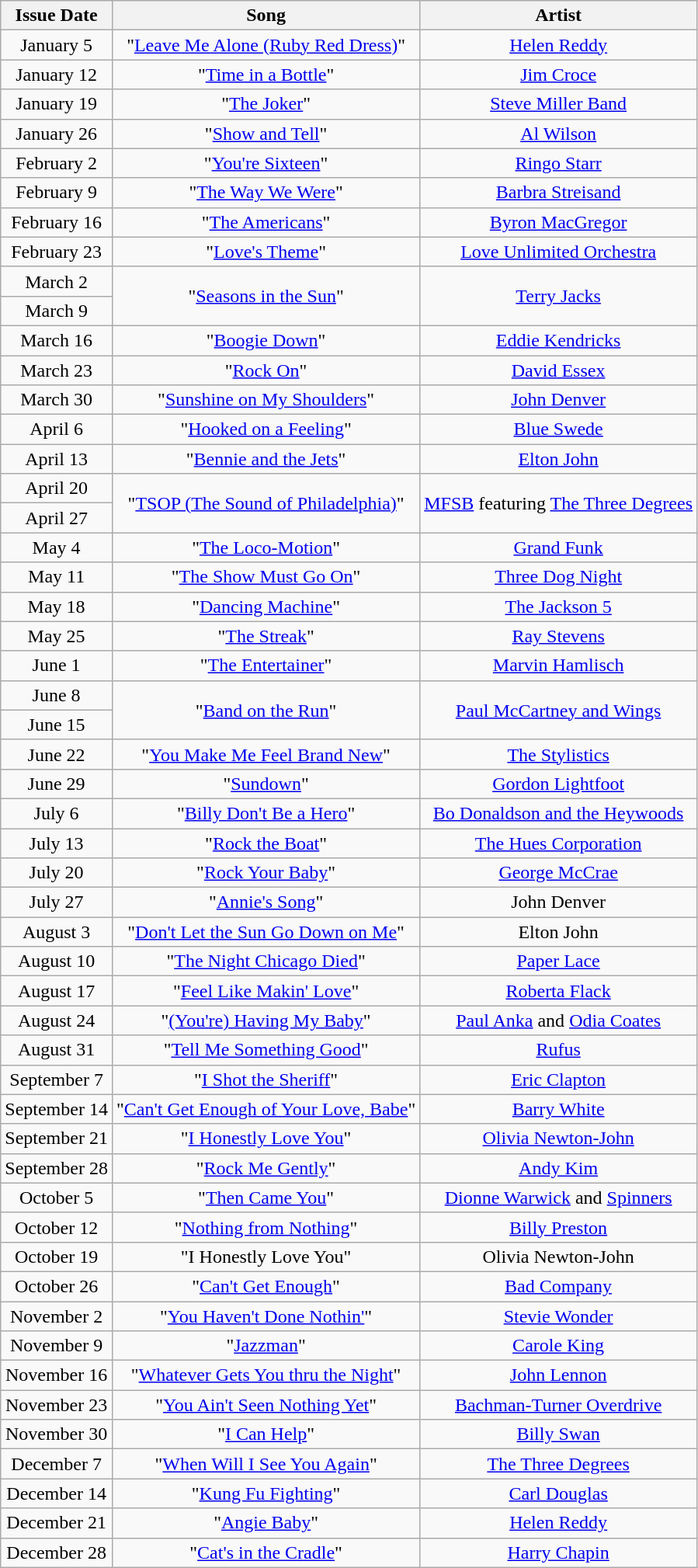<table class="wikitable plainrowheaders" style="text-align: center">
<tr>
<th>Issue Date</th>
<th>Song</th>
<th>Artist</th>
</tr>
<tr>
<td>January 5</td>
<td>"<a href='#'>Leave Me Alone (Ruby Red Dress)</a>"</td>
<td><a href='#'>Helen Reddy</a></td>
</tr>
<tr>
<td>January 12</td>
<td>"<a href='#'>Time in a Bottle</a>"</td>
<td><a href='#'>Jim Croce</a></td>
</tr>
<tr>
<td>January 19</td>
<td>"<a href='#'>The Joker</a>"</td>
<td><a href='#'>Steve Miller Band</a></td>
</tr>
<tr>
<td>January 26</td>
<td>"<a href='#'>Show and Tell</a>"</td>
<td><a href='#'>Al Wilson</a></td>
</tr>
<tr>
<td>February 2</td>
<td>"<a href='#'>You're Sixteen</a>"</td>
<td><a href='#'>Ringo Starr</a></td>
</tr>
<tr>
<td>February 9</td>
<td>"<a href='#'>The Way We Were</a>"</td>
<td><a href='#'>Barbra Streisand</a></td>
</tr>
<tr>
<td>February 16</td>
<td>"<a href='#'>The Americans</a>"</td>
<td><a href='#'>Byron MacGregor</a></td>
</tr>
<tr>
<td>February 23</td>
<td>"<a href='#'>Love's Theme</a>"</td>
<td><a href='#'>Love Unlimited Orchestra</a></td>
</tr>
<tr>
<td>March 2</td>
<td rowspan="2">"<a href='#'>Seasons in the Sun</a>"</td>
<td rowspan="2"><a href='#'>Terry Jacks</a></td>
</tr>
<tr>
<td>March 9</td>
</tr>
<tr>
<td>March 16</td>
<td>"<a href='#'>Boogie Down</a>"</td>
<td><a href='#'>Eddie Kendricks</a></td>
</tr>
<tr>
<td>March 23</td>
<td>"<a href='#'>Rock On</a>"</td>
<td><a href='#'>David Essex</a></td>
</tr>
<tr>
<td>March 30</td>
<td>"<a href='#'>Sunshine on My Shoulders</a>"</td>
<td><a href='#'>John Denver</a></td>
</tr>
<tr>
<td>April 6</td>
<td>"<a href='#'>Hooked on a Feeling</a>"</td>
<td><a href='#'>Blue Swede</a></td>
</tr>
<tr>
<td>April 13</td>
<td>"<a href='#'>Bennie and the Jets</a>"</td>
<td><a href='#'>Elton John</a></td>
</tr>
<tr>
<td>April 20</td>
<td rowspan="2">"<a href='#'>TSOP (The Sound of Philadelphia)</a>"</td>
<td rowspan="2"><a href='#'>MFSB</a> featuring <a href='#'>The Three Degrees</a></td>
</tr>
<tr>
<td>April 27</td>
</tr>
<tr>
<td>May 4</td>
<td>"<a href='#'>The Loco-Motion</a>"</td>
<td><a href='#'>Grand Funk</a></td>
</tr>
<tr>
<td>May 11</td>
<td>"<a href='#'>The Show Must Go On</a>"</td>
<td><a href='#'>Three Dog Night</a></td>
</tr>
<tr>
<td>May 18</td>
<td>"<a href='#'>Dancing Machine</a>"</td>
<td><a href='#'>The Jackson 5</a></td>
</tr>
<tr>
<td>May 25</td>
<td>"<a href='#'>The Streak</a>"</td>
<td><a href='#'>Ray Stevens</a></td>
</tr>
<tr>
<td>June 1</td>
<td>"<a href='#'>The Entertainer</a>"</td>
<td><a href='#'>Marvin Hamlisch</a></td>
</tr>
<tr>
<td>June 8</td>
<td rowspan="2">"<a href='#'>Band on the Run</a>"</td>
<td rowspan="2"><a href='#'>Paul McCartney and Wings</a></td>
</tr>
<tr>
<td>June 15</td>
</tr>
<tr>
<td>June 22</td>
<td>"<a href='#'>You Make Me Feel Brand New</a>"</td>
<td><a href='#'>The Stylistics</a></td>
</tr>
<tr>
<td>June 29</td>
<td>"<a href='#'>Sundown</a>"</td>
<td><a href='#'>Gordon Lightfoot</a></td>
</tr>
<tr>
<td>July 6</td>
<td>"<a href='#'>Billy Don't Be a Hero</a>"</td>
<td><a href='#'>Bo Donaldson and the Heywoods</a></td>
</tr>
<tr>
<td>July 13</td>
<td>"<a href='#'>Rock the Boat</a>"</td>
<td><a href='#'>The Hues Corporation</a></td>
</tr>
<tr>
<td>July 20</td>
<td>"<a href='#'>Rock Your Baby</a>"</td>
<td><a href='#'>George McCrae</a></td>
</tr>
<tr>
<td>July 27</td>
<td>"<a href='#'>Annie's Song</a>"</td>
<td>John Denver</td>
</tr>
<tr>
<td>August 3</td>
<td>"<a href='#'>Don't Let the Sun Go Down on Me</a>"</td>
<td>Elton John</td>
</tr>
<tr>
<td>August 10</td>
<td>"<a href='#'>The Night Chicago Died</a>"</td>
<td><a href='#'>Paper Lace</a></td>
</tr>
<tr>
<td>August 17</td>
<td>"<a href='#'>Feel Like Makin' Love</a>"</td>
<td><a href='#'>Roberta Flack</a></td>
</tr>
<tr>
<td>August 24</td>
<td>"<a href='#'>(You're) Having My Baby</a>"</td>
<td><a href='#'>Paul Anka</a> and <a href='#'>Odia Coates</a></td>
</tr>
<tr>
<td>August 31</td>
<td>"<a href='#'>Tell Me Something Good</a>"</td>
<td><a href='#'>Rufus</a></td>
</tr>
<tr>
<td>September 7</td>
<td>"<a href='#'>I Shot the Sheriff</a>"</td>
<td><a href='#'>Eric Clapton</a></td>
</tr>
<tr>
<td>September 14</td>
<td>"<a href='#'>Can't Get Enough of Your Love, Babe</a>"</td>
<td><a href='#'>Barry White</a></td>
</tr>
<tr>
<td>September 21</td>
<td>"<a href='#'>I Honestly Love You</a>"</td>
<td><a href='#'>Olivia Newton-John</a></td>
</tr>
<tr>
<td>September 28</td>
<td>"<a href='#'>Rock Me Gently</a>"</td>
<td><a href='#'>Andy Kim</a></td>
</tr>
<tr>
<td>October 5</td>
<td>"<a href='#'>Then Came You</a>"</td>
<td><a href='#'>Dionne Warwick</a> and <a href='#'>Spinners</a></td>
</tr>
<tr>
<td>October 12</td>
<td>"<a href='#'>Nothing from Nothing</a>"</td>
<td><a href='#'>Billy Preston</a></td>
</tr>
<tr>
<td>October 19</td>
<td>"I Honestly Love You"</td>
<td>Olivia Newton-John</td>
</tr>
<tr>
<td>October 26</td>
<td>"<a href='#'>Can't Get Enough</a>"</td>
<td><a href='#'>Bad Company</a></td>
</tr>
<tr>
<td>November 2</td>
<td>"<a href='#'>You Haven't Done Nothin'</a>"</td>
<td><a href='#'>Stevie Wonder</a></td>
</tr>
<tr>
<td>November 9</td>
<td>"<a href='#'>Jazzman</a>"</td>
<td><a href='#'>Carole King</a></td>
</tr>
<tr>
<td>November 16</td>
<td>"<a href='#'>Whatever Gets You thru the Night</a>"</td>
<td><a href='#'>John Lennon</a></td>
</tr>
<tr>
<td>November 23</td>
<td>"<a href='#'>You Ain't Seen Nothing Yet</a>"</td>
<td><a href='#'>Bachman-Turner Overdrive</a></td>
</tr>
<tr>
<td>November 30</td>
<td>"<a href='#'>I Can Help</a>"</td>
<td><a href='#'>Billy Swan</a></td>
</tr>
<tr>
<td>December 7</td>
<td>"<a href='#'>When Will I See You Again</a>"</td>
<td><a href='#'>The Three Degrees</a></td>
</tr>
<tr>
<td>December 14</td>
<td>"<a href='#'>Kung Fu Fighting</a>"</td>
<td><a href='#'>Carl Douglas</a></td>
</tr>
<tr>
<td>December 21</td>
<td>"<a href='#'>Angie Baby</a>"</td>
<td><a href='#'>Helen Reddy</a></td>
</tr>
<tr>
<td>December 28</td>
<td>"<a href='#'>Cat's in the Cradle</a>"</td>
<td><a href='#'>Harry Chapin</a></td>
</tr>
</table>
